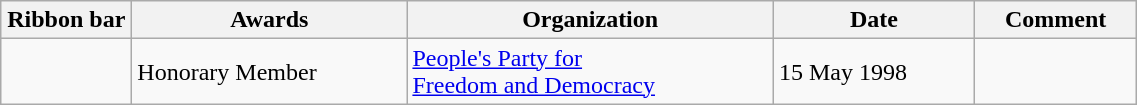<table class="wikitable" style="width:60%;">
<tr>
<th style="width:80px;">Ribbon bar</th>
<th>Awards</th>
<th>Organization</th>
<th>Date</th>
<th>Comment</th>
</tr>
<tr>
<td></td>
<td>Honorary Member</td>
<td><a href='#'>People's Party for <br> Freedom and Democracy</a></td>
<td>15 May 1998</td>
</tr>
</table>
